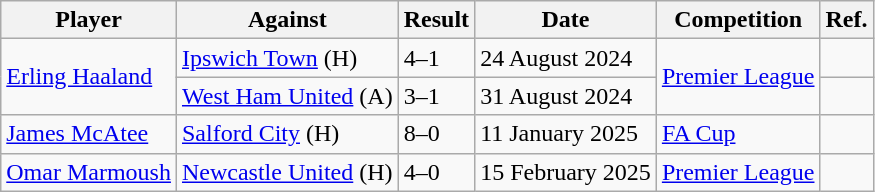<table class="wikitable">
<tr>
<th>Player</th>
<th>Against</th>
<th>Result</th>
<th>Date</th>
<th>Competition</th>
<th>Ref.</th>
</tr>
<tr>
<td rowspan="2"> <a href='#'>Erling Haaland</a></td>
<td><a href='#'>Ipswich Town</a> (H)</td>
<td>4–1</td>
<td>24 August 2024</td>
<td rowspan="2"><a href='#'>Premier League</a></td>
<td></td>
</tr>
<tr>
<td><a href='#'>West Ham United</a> (A)</td>
<td>3–1</td>
<td>31 August 2024</td>
<td></td>
</tr>
<tr>
<td> <a href='#'>James McAtee</a></td>
<td><a href='#'>Salford City</a> (H)</td>
<td>8–0</td>
<td>11 January 2025</td>
<td><a href='#'>FA Cup</a></td>
<td></td>
</tr>
<tr>
<td> <a href='#'>Omar Marmoush</a></td>
<td><a href='#'>Newcastle United</a> (H)</td>
<td>4–0</td>
<td>15 February 2025</td>
<td><a href='#'>Premier League</a></td>
<td></td>
</tr>
</table>
